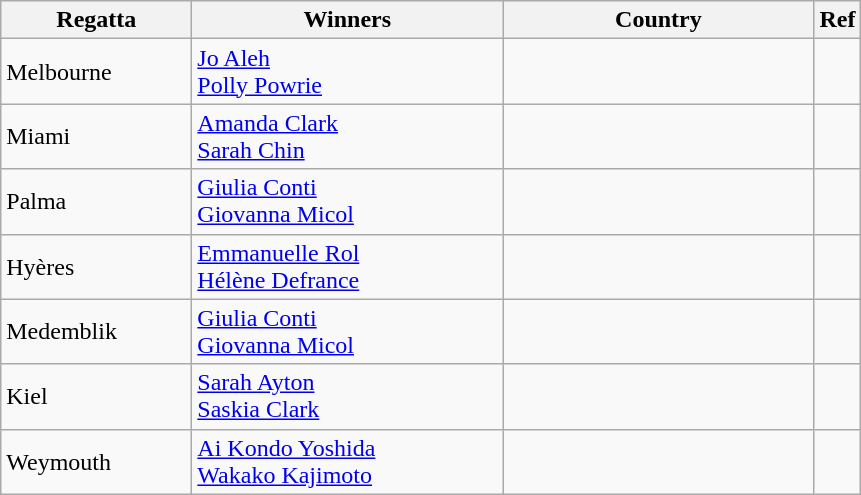<table class="wikitable">
<tr>
<th width=120>Regatta</th>
<th width=200px>Winners</th>
<th width=200px>Country</th>
<th>Ref</th>
</tr>
<tr>
<td>Melbourne</td>
<td><a href='#'>Jo Aleh</a><br><a href='#'>Polly Powrie</a></td>
<td></td>
<td></td>
</tr>
<tr>
<td>Miami</td>
<td><a href='#'>Amanda Clark</a><br><a href='#'>Sarah Chin</a></td>
<td></td>
<td></td>
</tr>
<tr>
<td>Palma</td>
<td><a href='#'>Giulia Conti</a><br><a href='#'>Giovanna Micol</a></td>
<td></td>
<td></td>
</tr>
<tr>
<td>Hyères</td>
<td><a href='#'>Emmanuelle Rol</a><br><a href='#'>Hélène Defrance</a></td>
<td></td>
<td></td>
</tr>
<tr>
<td>Medemblik</td>
<td><a href='#'>Giulia Conti</a><br><a href='#'>Giovanna Micol</a></td>
<td></td>
<td></td>
</tr>
<tr>
<td>Kiel</td>
<td><a href='#'>Sarah Ayton</a><br><a href='#'>Saskia Clark</a></td>
<td></td>
<td></td>
</tr>
<tr>
<td>Weymouth</td>
<td><a href='#'>Ai Kondo Yoshida</a><br><a href='#'>Wakako Kajimoto</a></td>
<td></td>
<td></td>
</tr>
</table>
